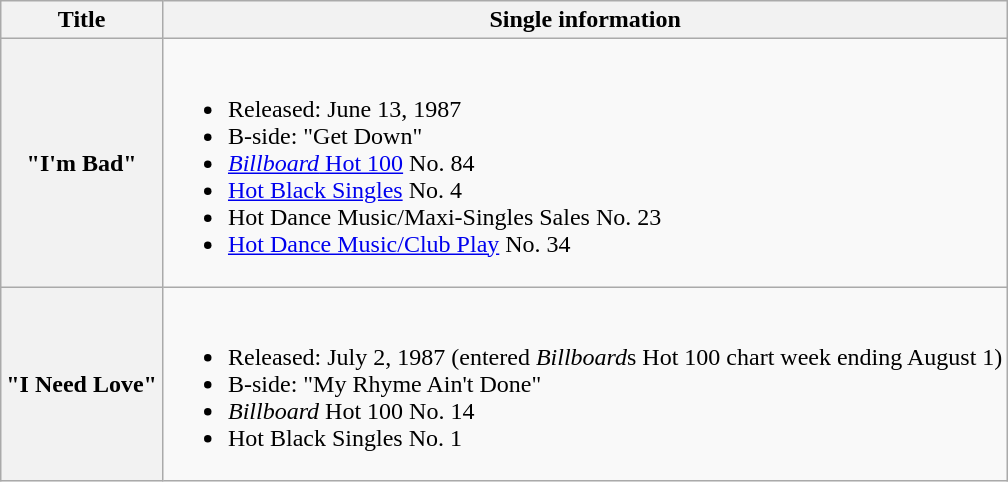<table class="wikitable plainrowheaders">
<tr>
<th scope="col">Title</th>
<th scope="col">Single information</th>
</tr>
<tr>
<th scope="row">"I'm Bad"</th>
<td><br><ul><li>Released: June 13, 1987</li><li>B-side: "Get Down"</li><li><a href='#'><em>Billboard</em> Hot 100</a> No. 84</li><li><a href='#'>Hot Black Singles</a> No. 4</li><li>Hot Dance Music/Maxi-Singles Sales No. 23</li><li><a href='#'>Hot Dance Music/Club Play</a> No. 34</li></ul></td>
</tr>
<tr>
<th scope="row">"I Need Love"</th>
<td><br><ul><li>Released: July 2, 1987 (entered <em>Billboard</em>s Hot 100 chart week ending August 1)</li><li>B-side: "My Rhyme Ain't Done"</li><li><em>Billboard</em> Hot 100 No. 14</li><li>Hot Black Singles No. 1</li></ul></td>
</tr>
</table>
